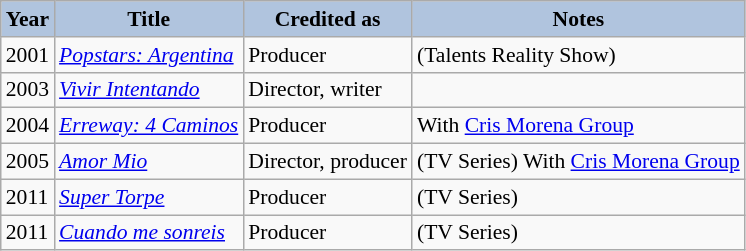<table class="wikitable" style="font-size:90%;">
<tr>
<th style="background:#B0C4DE;">Year</th>
<th style="background:#B0C4DE;">Title</th>
<th style="background:#B0C4DE;">Credited as</th>
<th style="background:#B0C4DE;">Notes</th>
</tr>
<tr>
<td>2001</td>
<td><em><a href='#'>Popstars: Argentina</a></em></td>
<td>Producer</td>
<td>(Talents Reality Show)</td>
</tr>
<tr>
<td>2003</td>
<td><em><a href='#'>Vivir Intentando</a></em></td>
<td>Director, writer</td>
<td></td>
</tr>
<tr>
<td>2004</td>
<td><em><a href='#'>Erreway: 4 Caminos</a></em></td>
<td>Producer</td>
<td>With <a href='#'>Cris Morena Group</a></td>
</tr>
<tr>
<td>2005</td>
<td><em><a href='#'>Amor Mio</a></em></td>
<td>Director, producer</td>
<td>(TV Series) With <a href='#'>Cris Morena Group</a></td>
</tr>
<tr>
<td>2011</td>
<td><em><a href='#'>Super Torpe</a></em></td>
<td>Producer</td>
<td>(TV Series)</td>
</tr>
<tr>
<td>2011</td>
<td><em><a href='#'>Cuando me sonreis</a></em></td>
<td>Producer</td>
<td>(TV Series)</td>
</tr>
</table>
